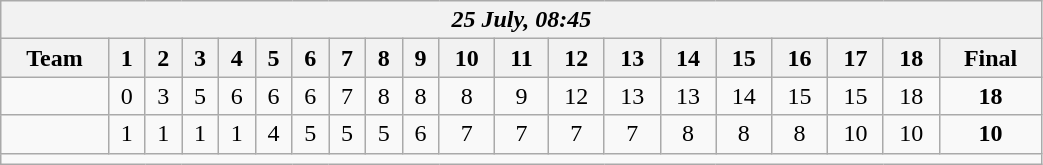<table class=wikitable style="text-align:center; width: 55%">
<tr>
<th colspan=20><em>25 July, 08:45</em></th>
</tr>
<tr>
<th>Team</th>
<th>1</th>
<th>2</th>
<th>3</th>
<th>4</th>
<th>5</th>
<th>6</th>
<th>7</th>
<th>8</th>
<th>9</th>
<th>10</th>
<th>11</th>
<th>12</th>
<th>13</th>
<th>14</th>
<th>15</th>
<th>16</th>
<th>17</th>
<th>18</th>
<th>Final</th>
</tr>
<tr>
<td align=left><strong></strong></td>
<td>0</td>
<td>3</td>
<td>5</td>
<td>6</td>
<td>6</td>
<td>6</td>
<td>7</td>
<td>8</td>
<td>8</td>
<td>8</td>
<td>9</td>
<td>12</td>
<td>13</td>
<td>13</td>
<td>14</td>
<td>15</td>
<td>15</td>
<td>18</td>
<td><strong>18</strong></td>
</tr>
<tr>
<td align=left></td>
<td>1</td>
<td>1</td>
<td>1</td>
<td>1</td>
<td>4</td>
<td>5</td>
<td>5</td>
<td>5</td>
<td>6</td>
<td>7</td>
<td>7</td>
<td>7</td>
<td>7</td>
<td>8</td>
<td>8</td>
<td>8</td>
<td>10</td>
<td>10</td>
<td><strong>10</strong></td>
</tr>
<tr>
<td colspan=20></td>
</tr>
</table>
